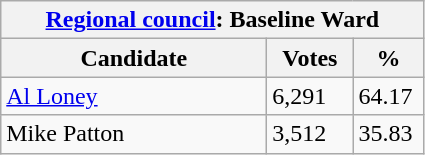<table class="wikitable">
<tr>
<th colspan="3"><a href='#'>Regional council</a>: Baseline Ward</th>
</tr>
<tr>
<th style="width: 170px">Candidate</th>
<th style="width: 50px">Votes</th>
<th style="width: 40px">%</th>
</tr>
<tr>
<td><a href='#'>Al Loney</a></td>
<td>6,291</td>
<td>64.17</td>
</tr>
<tr>
<td>Mike Patton</td>
<td>3,512</td>
<td>35.83</td>
</tr>
</table>
